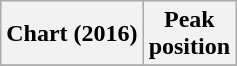<table class="wikitable sortable plainrowheaders" style="text-align:center">
<tr>
<th scope="col">Chart (2016)</th>
<th scope="col">Peak<br> position</th>
</tr>
<tr>
</tr>
</table>
